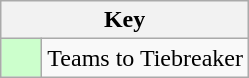<table class="wikitable" style="text-align: center;">
<tr>
<th colspan=2>Key</th>
</tr>
<tr>
<td style="background:#ccffcc; width:20px;"></td>
<td align=left>Teams to Tiebreaker</td>
</tr>
</table>
